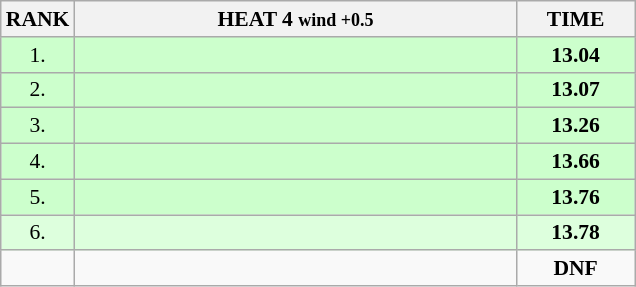<table class="wikitable" style="border-collapse: collapse; font-size: 90%;">
<tr>
<th>RANK</th>
<th style="width: 20em">HEAT 4 <small>wind +0.5</small></th>
<th style="width: 5em">TIME</th>
</tr>
<tr style="background:#ccffcc;">
<td align="center">1.</td>
<td></td>
<td align="center"><strong>13.04</strong></td>
</tr>
<tr style="background:#ccffcc;">
<td align="center">2.</td>
<td></td>
<td align="center"><strong>13.07</strong></td>
</tr>
<tr style="background:#ccffcc;">
<td align="center">3.</td>
<td></td>
<td align="center"><strong>13.26</strong></td>
</tr>
<tr style="background:#ccffcc;">
<td align="center">4.</td>
<td></td>
<td align="center"><strong>13.66</strong></td>
</tr>
<tr style="background:#ccffcc;">
<td align="center">5.</td>
<td></td>
<td align="center"><strong>13.76</strong></td>
</tr>
<tr style="background:#ddffdd;">
<td align="center">6.</td>
<td></td>
<td align="center"><strong>13.78</strong></td>
</tr>
<tr>
<td align="center"></td>
<td></td>
<td align="center"><strong>DNF</strong></td>
</tr>
</table>
